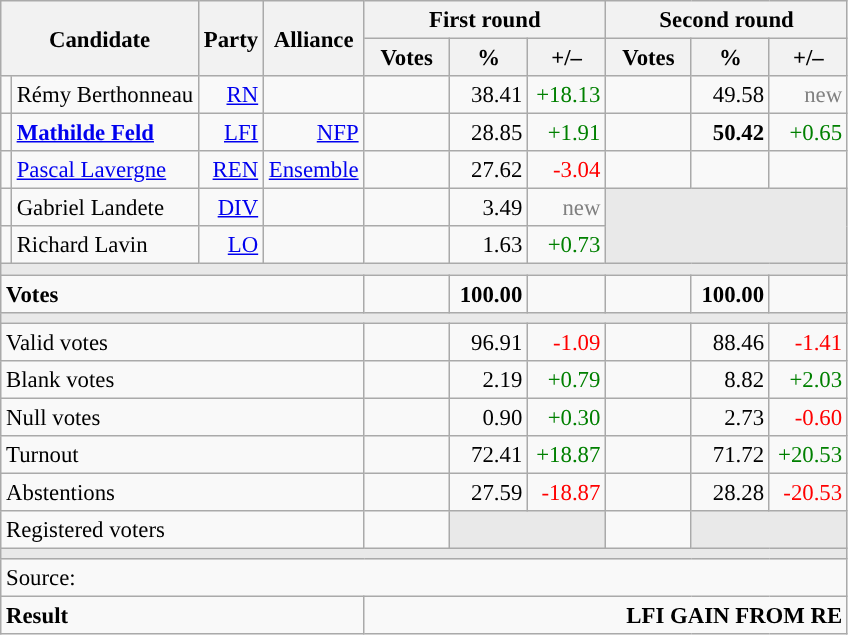<table class="wikitable" style="text-align:right;font-size:95%;">
<tr>
<th rowspan="2" colspan="2">Candidate</th>
<th colspan="1" rowspan="2">Party</th>
<th colspan="1" rowspan="2">Alliance</th>
<th colspan="3">First round</th>
<th colspan="3">Second round</th>
</tr>
<tr>
<th style="width:50px;">Votes</th>
<th style="width:45px;">%</th>
<th style="width:45px;">+/–</th>
<th style="width:50px;">Votes</th>
<th style="width:45px;">%</th>
<th style="width:45px;">+/–</th>
</tr>
<tr>
<td style="color:inherit;background:"></td>
<td style="text-align:left;">Rémy Berthonneau</td>
<td><a href='#'>RN</a></td>
<td></td>
<td></td>
<td>38.41</td>
<td style="color:green;">+18.13</td>
<td></td>
<td>49.58</td>
<td style="color:grey;">new</td>
</tr>
<tr>
<td style="color:inherit;background:"></td>
<td style="text-align:left;"><strong><a href='#'>Mathilde Feld</a></strong></td>
<td><a href='#'>LFI</a></td>
<td><a href='#'>NFP</a></td>
<td></td>
<td>28.85</td>
<td style="color:green;">+1.91</td>
<td><strong></strong></td>
<td><strong>50.42</strong></td>
<td style="color:green;">+0.65</td>
</tr>
<tr>
<td style="color:inherit;background:"></td>
<td style="text-align:left;"><a href='#'>Pascal Lavergne</a></td>
<td><a href='#'>REN</a></td>
<td><a href='#'>Ensemble</a></td>
<td></td>
<td>27.62</td>
<td style="color:red;">-3.04</td>
<td></td>
<td></td>
<td style="color:grey;"></td>
</tr>
<tr>
<td style="color:inherit;background:"></td>
<td style="text-align:left;">Gabriel Landete</td>
<td><a href='#'>DIV</a></td>
<td></td>
<td></td>
<td>3.49</td>
<td style="color:grey;">new</td>
<td colspan="3" rowspan="2" style="background:#E9E9E9;"></td>
</tr>
<tr>
<td style="color:inherit;background:"></td>
<td style="text-align:left;">Richard Lavin</td>
<td><a href='#'>LO</a></td>
<td></td>
<td></td>
<td>1.63</td>
<td style="color:green;">+0.73</td>
</tr>
<tr>
<td colspan="10" style="background:#E9E9E9;"></td>
</tr>
<tr style="font-weight:bold;">
<td colspan="4" style="text-align:left;">Votes</td>
<td></td>
<td>100.00</td>
<td></td>
<td></td>
<td>100.00</td>
<td></td>
</tr>
<tr>
<td colspan="10" style="background:#E9E9E9;"></td>
</tr>
<tr>
<td colspan="4" style="text-align:left;">Valid votes</td>
<td></td>
<td>96.91</td>
<td style="color:red;">-1.09</td>
<td></td>
<td>88.46</td>
<td style="color:red;">-1.41</td>
</tr>
<tr>
<td colspan="4" style="text-align:left;">Blank votes</td>
<td></td>
<td>2.19</td>
<td style="color:green;">+0.79</td>
<td></td>
<td>8.82</td>
<td style="color:green;">+2.03</td>
</tr>
<tr>
<td colspan="4" style="text-align:left;">Null votes</td>
<td></td>
<td>0.90</td>
<td style="color:green;">+0.30</td>
<td></td>
<td>2.73</td>
<td style="color:red;">-0.60</td>
</tr>
<tr>
<td colspan="4" style="text-align:left;">Turnout</td>
<td></td>
<td>72.41</td>
<td style="color:green;">+18.87</td>
<td></td>
<td>71.72</td>
<td style="color:green;">+20.53</td>
</tr>
<tr>
<td colspan="4" style="text-align:left;">Abstentions</td>
<td></td>
<td>27.59</td>
<td style="color:red;">-18.87</td>
<td></td>
<td>28.28</td>
<td style="color:red;">-20.53</td>
</tr>
<tr>
<td colspan="4" style="text-align:left;">Registered voters</td>
<td></td>
<td colspan="2" style="background:#E9E9E9;"></td>
<td></td>
<td colspan="2" style="background:#E9E9E9;"></td>
</tr>
<tr>
<td colspan="10" style="background:#E9E9E9;"></td>
</tr>
<tr>
<td colspan="10" style="text-align:left;">Source: </td>
</tr>
<tr style="font-weight:bold">
<td colspan="4" style="text-align:left;">Result</td>
<td colspan="6" style="background-color:">LFI GAIN FROM RE</td>
</tr>
</table>
